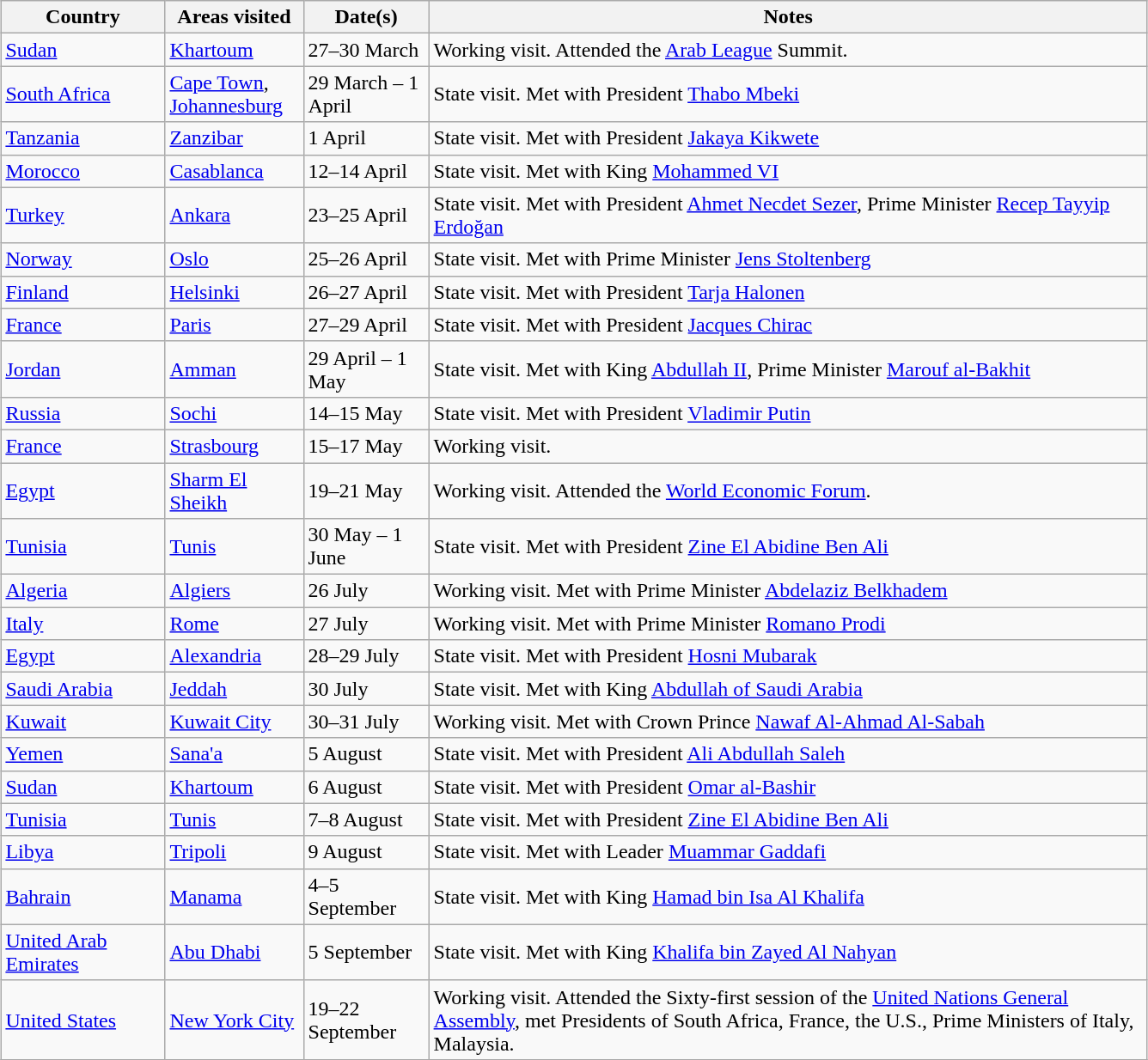<table class="wikitable" style="margin: 1em auto 1em auto">
<tr>
<th width="120">Country</th>
<th width="100">Areas visited</th>
<th width="90">Date(s)</th>
<th width="550">Notes</th>
</tr>
<tr>
<td> <a href='#'>Sudan</a></td>
<td><a href='#'>Khartoum</a></td>
<td>27–30 March</td>
<td>Working visit. Attended the <a href='#'>Arab League</a> Summit.</td>
</tr>
<tr>
<td> <a href='#'>South Africa</a></td>
<td><a href='#'>Cape Town</a>, <a href='#'>Johannesburg</a></td>
<td>29 March – 1 April</td>
<td>State visit. Met with President <a href='#'>Thabo Mbeki</a></td>
</tr>
<tr>
<td> <a href='#'>Tanzania</a></td>
<td><a href='#'>Zanzibar</a></td>
<td>1 April</td>
<td>State visit. Met with President <a href='#'>Jakaya Kikwete</a></td>
</tr>
<tr>
<td> <a href='#'>Morocco</a></td>
<td><a href='#'>Casablanca</a></td>
<td>12–14 April</td>
<td>State visit. Met with King <a href='#'>Mohammed VI</a></td>
</tr>
<tr>
<td> <a href='#'>Turkey</a></td>
<td><a href='#'>Ankara</a></td>
<td>23–25 April</td>
<td>State visit. Met with President <a href='#'>Ahmet Necdet Sezer</a>, Prime Minister <a href='#'>Recep Tayyip Erdoğan</a></td>
</tr>
<tr>
<td> <a href='#'>Norway</a></td>
<td><a href='#'>Oslo</a></td>
<td>25–26 April</td>
<td>State visit. Met with Prime Minister <a href='#'>Jens Stoltenberg</a></td>
</tr>
<tr>
<td> <a href='#'>Finland</a></td>
<td><a href='#'>Helsinki</a></td>
<td>26–27 April</td>
<td>State visit. Met with President <a href='#'>Tarja Halonen</a></td>
</tr>
<tr>
<td> <a href='#'>France</a></td>
<td><a href='#'>Paris</a></td>
<td>27–29 April</td>
<td>State visit. Met with President <a href='#'>Jacques Chirac</a></td>
</tr>
<tr>
<td> <a href='#'>Jordan</a></td>
<td><a href='#'>Amman</a></td>
<td>29 April – 1 May</td>
<td>State visit. Met with King <a href='#'>Abdullah II</a>, Prime Minister <a href='#'>Marouf al-Bakhit</a></td>
</tr>
<tr>
<td> <a href='#'>Russia</a></td>
<td><a href='#'>Sochi</a></td>
<td>14–15 May</td>
<td>State visit. Met with President <a href='#'>Vladimir Putin</a></td>
</tr>
<tr>
<td> <a href='#'>France</a></td>
<td><a href='#'>Strasbourg</a></td>
<td>15–17 May</td>
<td>Working visit.</td>
</tr>
<tr>
<td> <a href='#'>Egypt</a></td>
<td><a href='#'>Sharm El Sheikh</a></td>
<td>19–21 May</td>
<td>Working visit. Attended the <a href='#'>World Economic Forum</a>.</td>
</tr>
<tr>
<td> <a href='#'>Tunisia</a></td>
<td><a href='#'>Tunis</a></td>
<td>30 May – 1 June</td>
<td>State visit. Met with President <a href='#'>Zine El Abidine Ben Ali</a></td>
</tr>
<tr>
<td> <a href='#'>Algeria</a></td>
<td><a href='#'>Algiers</a></td>
<td>26 July</td>
<td>Working visit. Met with Prime Minister <a href='#'>Abdelaziz Belkhadem</a></td>
</tr>
<tr>
<td> <a href='#'>Italy</a></td>
<td><a href='#'>Rome</a></td>
<td>27 July</td>
<td>Working visit. Met with Prime Minister <a href='#'>Romano Prodi</a></td>
</tr>
<tr>
<td> <a href='#'>Egypt</a></td>
<td><a href='#'>Alexandria</a></td>
<td>28–29 July</td>
<td>State visit. Met with President <a href='#'>Hosni Mubarak</a></td>
</tr>
<tr>
<td> <a href='#'>Saudi Arabia</a></td>
<td><a href='#'>Jeddah</a></td>
<td>30 July</td>
<td>State visit. Met with King <a href='#'>Abdullah of Saudi Arabia</a></td>
</tr>
<tr>
<td> <a href='#'>Kuwait</a></td>
<td><a href='#'>Kuwait City</a></td>
<td>30–31 July</td>
<td>Working visit. Met with Crown Prince <a href='#'>Nawaf Al-Ahmad Al-Sabah</a></td>
</tr>
<tr>
<td> <a href='#'>Yemen</a></td>
<td><a href='#'>Sana'a</a></td>
<td>5 August</td>
<td>State visit. Met with President <a href='#'>Ali Abdullah Saleh</a></td>
</tr>
<tr>
<td> <a href='#'>Sudan</a></td>
<td><a href='#'>Khartoum</a></td>
<td>6 August</td>
<td>State visit. Met with President <a href='#'>Omar al-Bashir</a></td>
</tr>
<tr>
<td> <a href='#'>Tunisia</a></td>
<td><a href='#'>Tunis</a></td>
<td>7–8 August</td>
<td>State visit. Met with President <a href='#'>Zine El Abidine Ben Ali</a></td>
</tr>
<tr>
<td> <a href='#'>Libya</a></td>
<td><a href='#'>Tripoli</a></td>
<td>9 August</td>
<td>State visit. Met with Leader <a href='#'>Muammar Gaddafi</a></td>
</tr>
<tr>
<td> <a href='#'>Bahrain</a></td>
<td><a href='#'>Manama</a></td>
<td>4–5 September</td>
<td>State visit. Met with King <a href='#'>Hamad bin Isa Al Khalifa</a></td>
</tr>
<tr>
<td> <a href='#'>United Arab Emirates</a></td>
<td><a href='#'>Abu Dhabi</a></td>
<td>5 September</td>
<td>State visit. Met with King <a href='#'>Khalifa bin Zayed Al Nahyan</a></td>
</tr>
<tr>
<td> <a href='#'>United States</a></td>
<td><a href='#'>New York City</a></td>
<td>19–22 September</td>
<td>Working visit. Attended the Sixty-first session of the <a href='#'>United Nations General Assembly</a>, met Presidents of South Africa, France, the U.S., Prime Ministers of Italy, Malaysia.</td>
</tr>
<tr>
</tr>
</table>
